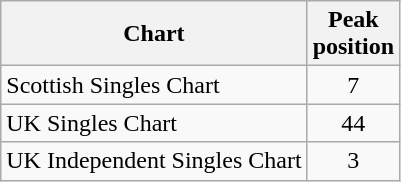<table class="wikitable">
<tr>
<th>Chart</th>
<th>Peak<br>position</th>
</tr>
<tr>
<td>Scottish Singles Chart</td>
<td align="center">7</td>
</tr>
<tr>
<td>UK Singles Chart</td>
<td align="center">44</td>
</tr>
<tr>
<td>UK Independent Singles Chart</td>
<td align="center">3</td>
</tr>
</table>
